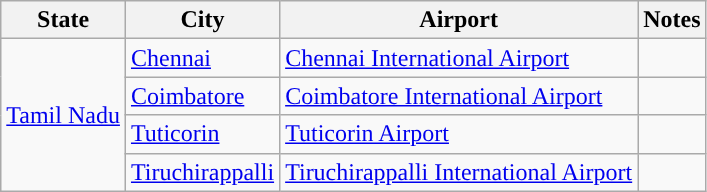<table class="sortable wikitable">
<tr>
<th>State</th>
<th>City</th>
<th>Airport</th>
<th>Notes</th>
</tr>
<tr>
<td rowspan="4”"><a href='#'>Tamil Nadu</a></td>
<td><a href='#'>Chennai</a></td>
<td><a href='#'>Chennai International Airport</a></td>
<td></td>
</tr>
<tr>
<td><a href='#'>Coimbatore</a></td>
<td><a href='#'>Coimbatore International Airport</a></td>
<td align=center></td>
</tr>
<tr>
<td><a href='#'>Tuticorin</a></td>
<td><a href='#'>Tuticorin Airport</a></td>
<td align=center></td>
</tr>
<tr>
<td><a href='#'>Tiruchirappalli</a></td>
<td><a href='#'>Tiruchirappalli International Airport</a></td>
<td align=center></td>
</tr>
</table>
